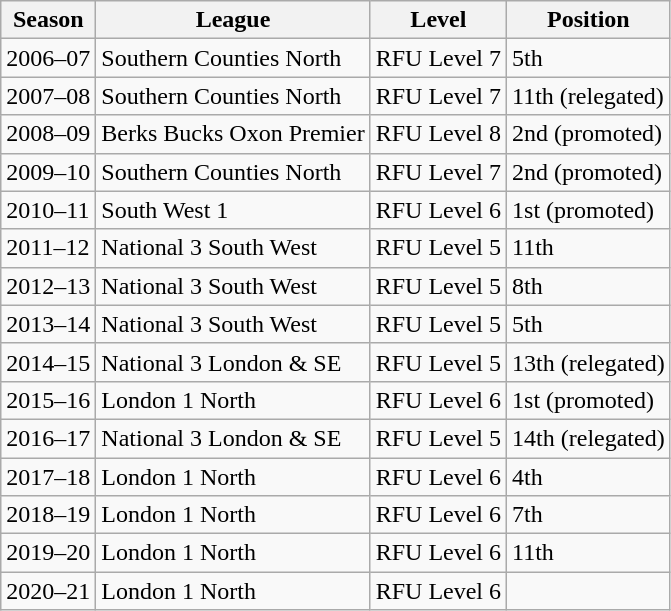<table class="wikitable">
<tr>
<th>Season</th>
<th>League</th>
<th>Level</th>
<th>Position</th>
</tr>
<tr>
<td>2006–07</td>
<td>Southern Counties North</td>
<td>RFU Level 7</td>
<td>5th</td>
</tr>
<tr>
<td>2007–08</td>
<td>Southern Counties North</td>
<td>RFU Level 7</td>
<td>11th (relegated)</td>
</tr>
<tr>
<td>2008–09</td>
<td>Berks Bucks Oxon Premier</td>
<td>RFU Level 8</td>
<td>2nd (promoted)</td>
</tr>
<tr>
<td>2009–10</td>
<td>Southern Counties North</td>
<td>RFU Level 7</td>
<td>2nd (promoted)</td>
</tr>
<tr>
<td>2010–11</td>
<td>South West 1</td>
<td>RFU Level 6</td>
<td>1st (promoted)</td>
</tr>
<tr>
<td>2011–12</td>
<td>National 3 South West</td>
<td>RFU Level 5</td>
<td>11th</td>
</tr>
<tr>
<td>2012–13</td>
<td>National 3 South West</td>
<td>RFU Level 5</td>
<td>8th</td>
</tr>
<tr>
<td>2013–14</td>
<td>National 3 South West</td>
<td>RFU Level 5</td>
<td>5th</td>
</tr>
<tr>
<td>2014–15</td>
<td>National 3 London & SE</td>
<td>RFU Level 5</td>
<td>13th (relegated)</td>
</tr>
<tr>
<td>2015–16</td>
<td>London 1 North</td>
<td>RFU Level 6</td>
<td>1st (promoted)</td>
</tr>
<tr>
<td>2016–17</td>
<td>National 3 London & SE</td>
<td>RFU Level 5</td>
<td>14th (relegated)</td>
</tr>
<tr>
<td>2017–18</td>
<td>London 1 North</td>
<td>RFU Level 6</td>
<td>4th</td>
</tr>
<tr>
<td>2018–19</td>
<td>London 1 North</td>
<td>RFU Level 6</td>
<td>7th</td>
</tr>
<tr>
<td>2019–20</td>
<td>London 1 North</td>
<td>RFU Level 6</td>
<td>11th</td>
</tr>
<tr>
<td>2020–21</td>
<td>London 1 North</td>
<td>RFU Level 6</td>
<td></td>
</tr>
</table>
